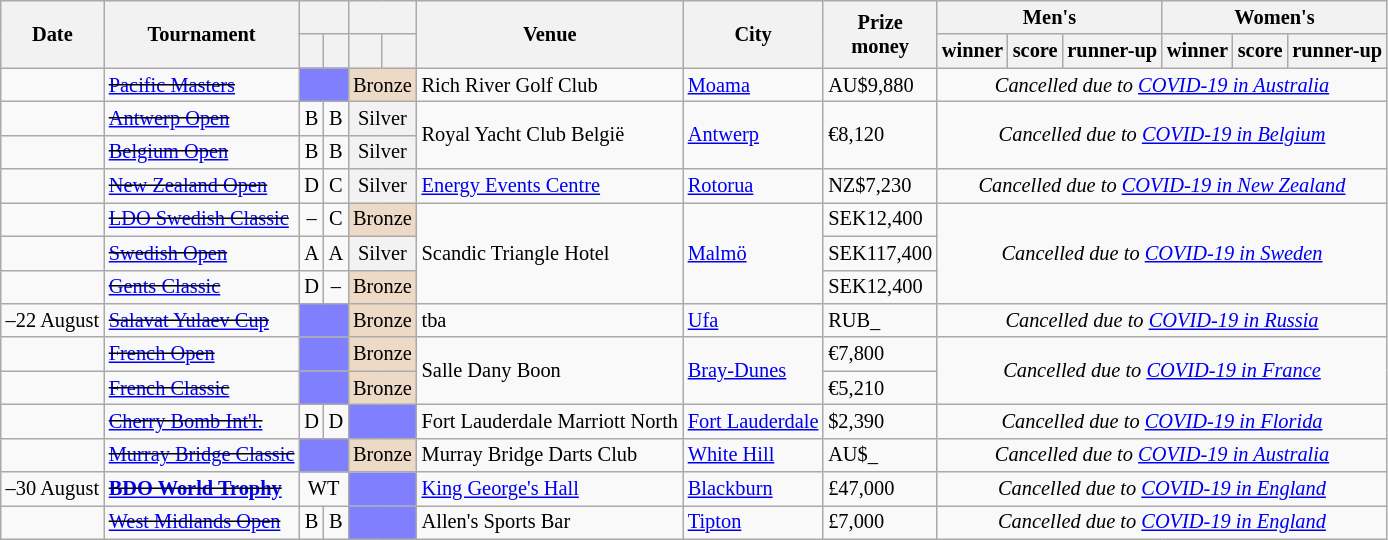<table class="wikitable sortable" style="font-size: 85%">
<tr>
<th rowspan="2">Date</th>
<th rowspan="2">Tournament</th>
<th colspan="2"></th>
<th colspan="2"></th>
<th rowspan="2">Venue</th>
<th rowspan="2">City</th>
<th rowspan="2" class=unsortable>Prize<br>money</th>
<th colspan="3">Men's</th>
<th colspan="3">Women's</th>
</tr>
<tr>
<th></th>
<th></th>
<th></th>
<th></th>
<th>winner</th>
<th>score</th>
<th>runner-up</th>
<th>winner</th>
<th>score</th>
<th>runner-up</th>
</tr>
<tr>
<td></td>
<td><s><a href='#'>Pacific Masters</a></s></td>
<td colspan=2 style="background:#8080ff"></td>
<td colspan=2 bgcolor="ecd9c6" align="center">Bronze</td>
<td>Rich River Golf Club</td>
<td> <a href='#'>Moama</a></td>
<td>AU$9,880</td>
<td colspan=6 align=center><em>Cancelled due to <a href='#'>COVID-19 in Australia</a></em></td>
</tr>
<tr>
<td></td>
<td><s><a href='#'>Antwerp Open</a></s></td>
<td align="center">B</td>
<td align="center">B</td>
<td colspan=2 bgcolor="f2f2f2" align="center">Silver</td>
<td rowspan=2>Royal Yacht Club België</td>
<td rowspan=2> <a href='#'>Antwerp</a></td>
<td rowspan=2>€8,120</td>
<td rowspan=2 colspan=6 align=center><em>Cancelled due to <a href='#'>COVID-19 in Belgium</a></em></td>
</tr>
<tr>
<td></td>
<td><s><a href='#'>Belgium Open</a></s></td>
<td align="center">B</td>
<td align="center">B</td>
<td colspan=2 bgcolor="f2f2f2" align="center">Silver</td>
</tr>
<tr>
<td></td>
<td><s><a href='#'>New Zealand Open</a></s></td>
<td align="center">D</td>
<td align="center">C</td>
<td colspan=2 bgcolor="f2f2f2" align="center">Silver</td>
<td><a href='#'>Energy Events Centre</a></td>
<td> <a href='#'>Rotorua</a></td>
<td>NZ$7,230</td>
<td colspan=6 align=center><em>Cancelled due to <a href='#'>COVID-19 in New Zealand</a></em></td>
</tr>
<tr>
<td></td>
<td><s><a href='#'>LDO Swedish Classic</a></s></td>
<td align="center">–</td>
<td align="center">C</td>
<td colspan=2 bgcolor="ecd9c6" align="center">Bronze</td>
<td rowspan=3>Scandic Triangle Hotel</td>
<td rowspan=3> <a href='#'>Malmö</a></td>
<td>SEK12,400</td>
<td rowspan=3 colspan=6 align=center><em>Cancelled due to <a href='#'>COVID-19 in Sweden</a></em></td>
</tr>
<tr>
<td></td>
<td><s><a href='#'>Swedish Open</a></s></td>
<td align="center">A</td>
<td align="center">A</td>
<td colspan=2 bgcolor="f2f2f2" align="center">Silver</td>
<td>SEK117,400</td>
</tr>
<tr>
<td></td>
<td><s><a href='#'>Gents Classic</a></s></td>
<td align="center">D</td>
<td align="center">–</td>
<td colspan=2 bgcolor="ecd9c6" align="center">Bronze</td>
<td>SEK12,400</td>
</tr>
<tr>
<td>–22 August</td>
<td><s><a href='#'>Salavat Yulaev Cup</a></s></td>
<td colspan=2 style="background:#8080ff"></td>
<td colspan=2 bgcolor="ecd9c6" align="center">Bronze</td>
<td>tba</td>
<td> <a href='#'>Ufa</a></td>
<td>RUB_</td>
<td colspan=6 align=center><em>Cancelled due to <a href='#'>COVID-19 in Russia</a></em></td>
</tr>
<tr>
<td></td>
<td><s><a href='#'>French Open</a></s></td>
<td colspan=2 style="background:#8080ff"></td>
<td colspan=2 bgcolor="ecd9c6" align="center">Bronze</td>
<td rowspan=2>Salle Dany Boon</td>
<td rowspan=2> <a href='#'>Bray-Dunes</a></td>
<td>€7,800</td>
<td rowspan=2 colspan=6 align=center><em>Cancelled due to <a href='#'>COVID-19 in France</a></em></td>
</tr>
<tr>
<td></td>
<td><s><a href='#'>French Classic</a></s></td>
<td colspan=2 style="background:#8080ff"></td>
<td colspan=2 bgcolor="ecd9c6" align="center">Bronze</td>
<td>€5,210</td>
</tr>
<tr>
<td></td>
<td><s><a href='#'>Cherry Bomb Int'l.</a></s></td>
<td align="center">D</td>
<td align="center">D</td>
<td colspan=2 style="background:#8080ff"></td>
<td>Fort Lauderdale Marriott North</td>
<td> <a href='#'>Fort Lauderdale</a></td>
<td>$2,390</td>
<td colspan=6 align=center><em>Cancelled due to <a href='#'>COVID-19 in Florida</a></em></td>
</tr>
<tr>
<td></td>
<td><s><a href='#'>Murray Bridge Classic</a></s></td>
<td colspan=2 style="background:#8080ff"></td>
<td colspan=2 bgcolor="ecd9c6" align="center">Bronze</td>
<td>Murray Bridge Darts Club</td>
<td> <a href='#'>White Hill</a></td>
<td>AU$_</td>
<td colspan=6 align=center><em>Cancelled due to <a href='#'>COVID-19 in Australia</a></em></td>
</tr>
<tr>
<td>–30 August</td>
<td><strong><s><a href='#'>BDO World Trophy</a></s></strong></td>
<td colspan=2 align="center">WT</td>
<td colspan=2 style="background:#8080ff"></td>
<td><a href='#'>King George's Hall</a></td>
<td> <a href='#'>Blackburn</a></td>
<td>£47,000</td>
<td colspan=6 align=center><em>Cancelled due to <a href='#'>COVID-19 in England</a></em></td>
</tr>
<tr>
<td></td>
<td><s><a href='#'>West Midlands Open</a></s></td>
<td align="center">B</td>
<td align="center">B</td>
<td colspan=2 style="background:#8080ff"></td>
<td>Allen's Sports Bar</td>
<td> <a href='#'>Tipton</a></td>
<td>£7,000</td>
<td rowspan=1 colspan=6 align=center><em>Cancelled due to <a href='#'>COVID-19 in England</a></em></td>
</tr>
</table>
